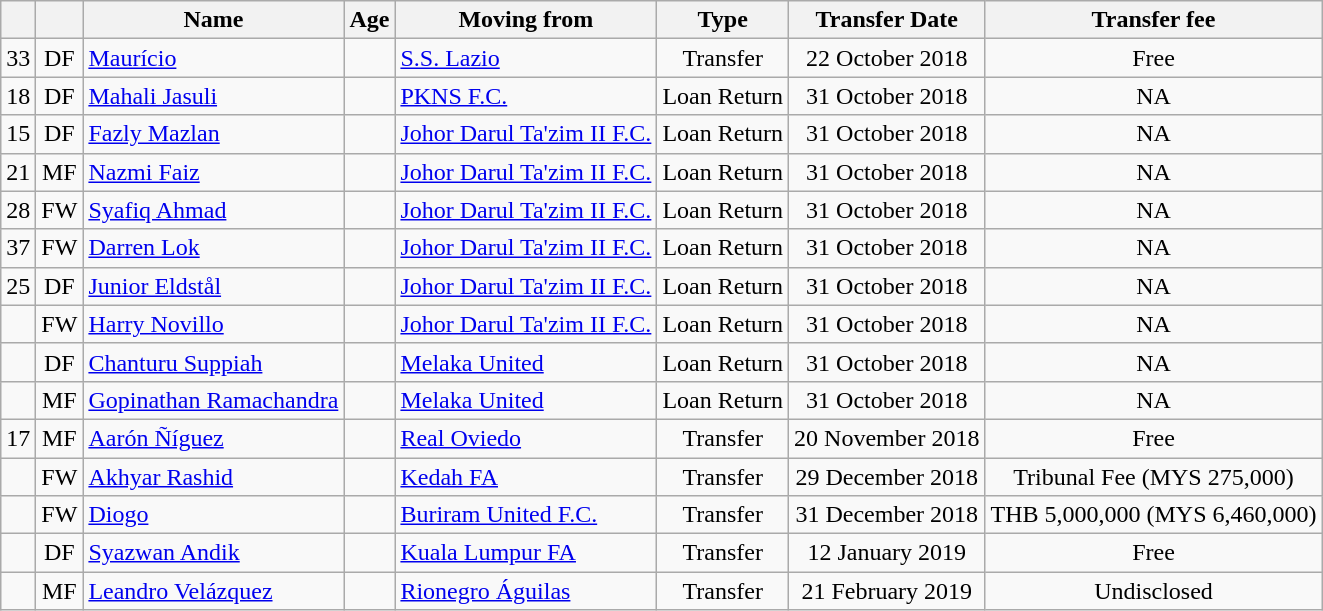<table class="wikitable" style="text-align:center;">
<tr>
<th></th>
<th></th>
<th>Name</th>
<th>Age</th>
<th>Moving from</th>
<th>Type</th>
<th>Transfer Date</th>
<th>Transfer fee</th>
</tr>
<tr>
<td>33</td>
<td>DF</td>
<td align=left> <a href='#'>Maurício</a></td>
<td></td>
<td align=left> <a href='#'>S.S. Lazio</a></td>
<td>Transfer</td>
<td>22 October 2018</td>
<td>Free </td>
</tr>
<tr>
<td>18</td>
<td>DF</td>
<td align=left> <a href='#'>Mahali Jasuli</a></td>
<td></td>
<td align=left> <a href='#'>PKNS F.C.</a></td>
<td>Loan Return</td>
<td>31 October 2018</td>
<td>NA</td>
</tr>
<tr>
<td>15</td>
<td>DF</td>
<td align=left> <a href='#'>Fazly Mazlan</a></td>
<td></td>
<td align=left> <a href='#'>Johor Darul Ta'zim II F.C.</a></td>
<td>Loan Return</td>
<td>31 October 2018</td>
<td>NA</td>
</tr>
<tr>
<td>21</td>
<td>MF</td>
<td align=left> <a href='#'>Nazmi Faiz</a></td>
<td></td>
<td align=left> <a href='#'>Johor Darul Ta'zim II F.C.</a></td>
<td>Loan Return</td>
<td>31 October 2018</td>
<td>NA</td>
</tr>
<tr>
<td>28</td>
<td>FW</td>
<td align=left> <a href='#'>Syafiq Ahmad</a></td>
<td></td>
<td align=left> <a href='#'>Johor Darul Ta'zim II F.C.</a></td>
<td>Loan Return</td>
<td>31 October 2018</td>
<td>NA</td>
</tr>
<tr>
<td>37</td>
<td>FW</td>
<td align=left> <a href='#'>Darren Lok</a></td>
<td></td>
<td align=left> <a href='#'>Johor Darul Ta'zim II F.C.</a></td>
<td>Loan Return</td>
<td>31 October 2018</td>
<td>NA</td>
</tr>
<tr>
<td>25</td>
<td>DF</td>
<td align=left> <a href='#'>Junior Eldstål</a></td>
<td></td>
<td align=left> <a href='#'>Johor Darul Ta'zim II F.C.</a></td>
<td>Loan Return</td>
<td>31 October 2018</td>
<td>NA</td>
</tr>
<tr>
<td></td>
<td>FW</td>
<td align=left> <a href='#'>Harry Novillo</a></td>
<td></td>
<td align=left> <a href='#'>Johor Darul Ta'zim II F.C.</a></td>
<td>Loan Return</td>
<td>31 October 2018</td>
<td>NA</td>
</tr>
<tr>
<td></td>
<td>DF</td>
<td align=left> <a href='#'>Chanturu Suppiah</a></td>
<td></td>
<td align=left> <a href='#'>Melaka United</a></td>
<td>Loan Return</td>
<td>31 October 2018</td>
<td>NA</td>
</tr>
<tr>
<td></td>
<td>MF</td>
<td align=left> <a href='#'>Gopinathan Ramachandra</a></td>
<td></td>
<td align=left> <a href='#'>Melaka United</a></td>
<td>Loan Return</td>
<td>31 October 2018</td>
<td>NA</td>
</tr>
<tr>
<td>17</td>
<td>MF</td>
<td align=left> <a href='#'>Aarón Ñíguez</a></td>
<td></td>
<td align=left> <a href='#'>Real Oviedo</a></td>
<td>Transfer</td>
<td>20 November 2018</td>
<td>Free </td>
</tr>
<tr>
<td></td>
<td>FW</td>
<td align=left> <a href='#'>Akhyar Rashid</a></td>
<td></td>
<td align=left> <a href='#'>Kedah FA</a></td>
<td>Transfer</td>
<td>29 December 2018</td>
<td>Tribunal Fee (MYS 275,000) </td>
</tr>
<tr>
<td></td>
<td>FW</td>
<td align=left> <a href='#'>Diogo</a></td>
<td></td>
<td align=left> <a href='#'>Buriram United F.C.</a></td>
<td>Transfer</td>
<td>31 December 2018</td>
<td>THB 5,000,000 (MYS 6,460,000) </td>
</tr>
<tr>
<td></td>
<td>DF</td>
<td align=left> <a href='#'>Syazwan Andik</a></td>
<td></td>
<td align=left> <a href='#'>Kuala Lumpur FA</a></td>
<td>Transfer</td>
<td>12 January 2019</td>
<td>Free </td>
</tr>
<tr>
<td></td>
<td>MF</td>
<td align=left> <a href='#'>Leandro Velázquez</a></td>
<td></td>
<td align=left> <a href='#'>Rionegro Águilas</a></td>
<td>Transfer</td>
<td>21 February 2019</td>
<td>Undisclosed </td>
</tr>
</table>
